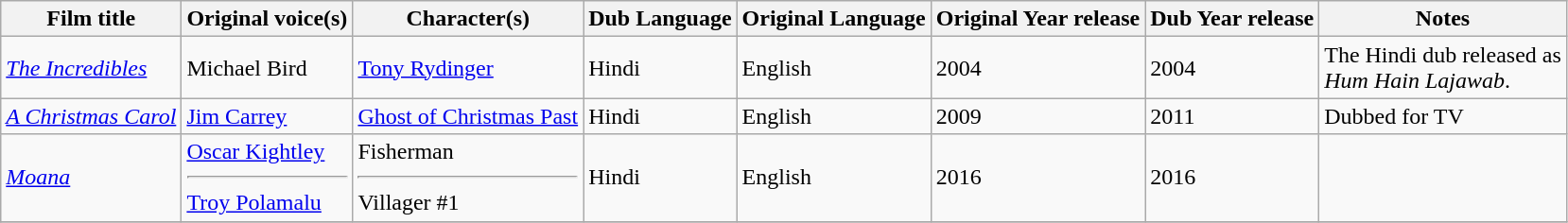<table class="wikitable">
<tr>
<th>Film title</th>
<th>Original voice(s)</th>
<th>Character(s)</th>
<th>Dub Language</th>
<th>Original Language</th>
<th>Original Year release</th>
<th>Dub Year release</th>
<th>Notes</th>
</tr>
<tr>
<td><em><a href='#'>The Incredibles</a></em></td>
<td>Michael Bird</td>
<td><a href='#'>Tony Rydinger</a></td>
<td>Hindi</td>
<td>English</td>
<td>2004</td>
<td>2004</td>
<td>The Hindi dub released as <br><em>Hum Hain Lajawab</em>.</td>
</tr>
<tr>
<td><a href='#'><em>A Christmas Carol</em></a></td>
<td><a href='#'>Jim Carrey</a></td>
<td><a href='#'>Ghost of Christmas Past</a></td>
<td>Hindi</td>
<td>English</td>
<td>2009</td>
<td>2011</td>
<td>Dubbed for TV</td>
</tr>
<tr>
<td><a href='#'><em>Moana</em></a></td>
<td><a href='#'>Oscar Kightley</a><hr><a href='#'>Troy Polamalu</a></td>
<td>Fisherman<hr>Villager #1</td>
<td>Hindi</td>
<td>English</td>
<td>2016</td>
<td>2016</td>
<td></td>
</tr>
<tr>
</tr>
</table>
